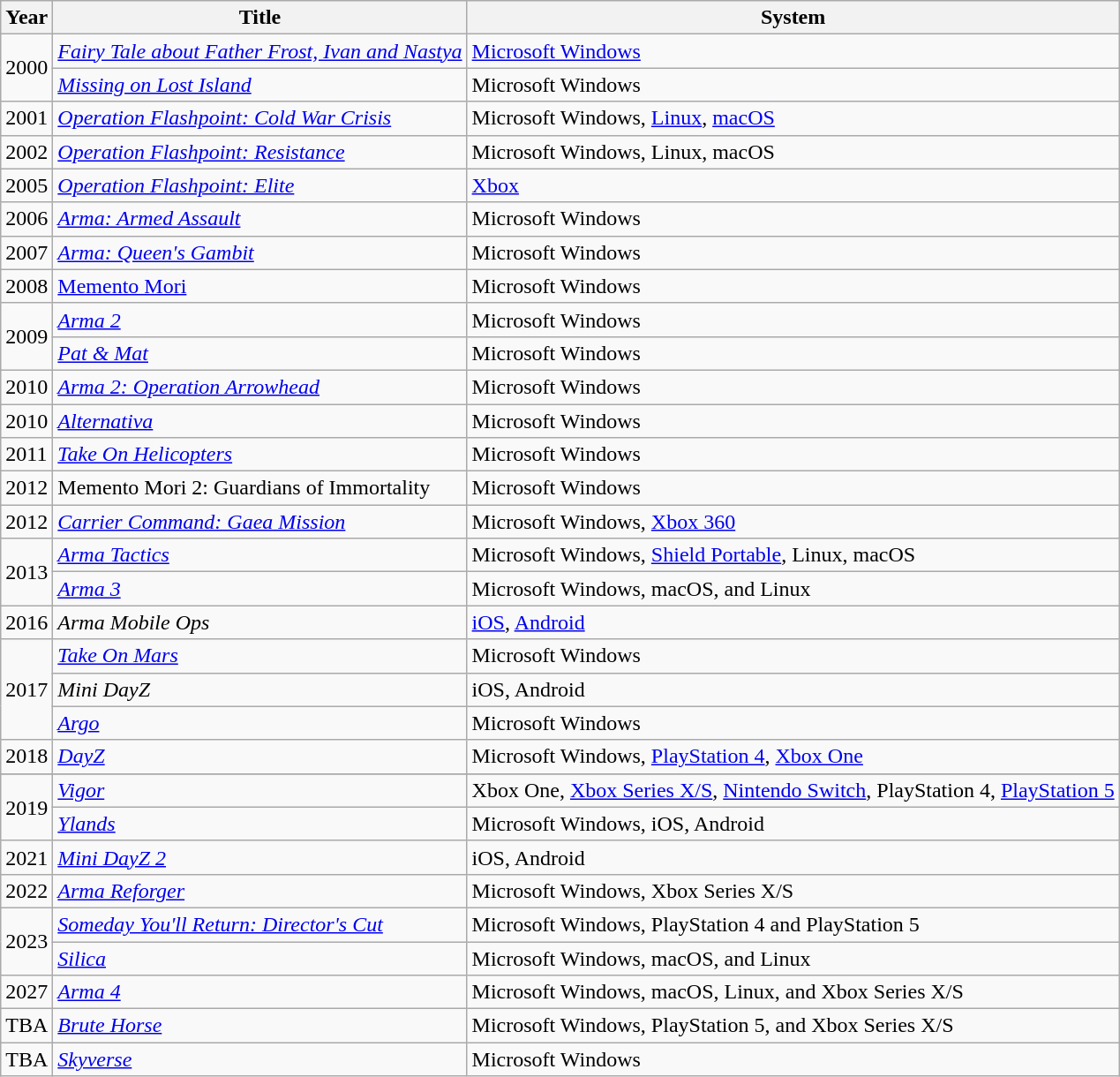<table class="wikitable sortable">
<tr>
<th>Year</th>
<th>Title</th>
<th>System</th>
</tr>
<tr>
<td rowspan="2">2000</td>
<td><em><a href='#'>Fairy Tale about Father Frost, Ivan and Nastya</a></em></td>
<td><a href='#'>Microsoft Windows</a></td>
</tr>
<tr>
<td><em><a href='#'>Missing on Lost Island</a></em></td>
<td>Microsoft Windows</td>
</tr>
<tr>
<td>2001</td>
<td><em><a href='#'>Operation Flashpoint: Cold War Crisis</a></em></td>
<td>Microsoft Windows, <a href='#'>Linux</a>, <a href='#'>macOS</a></td>
</tr>
<tr>
<td>2002</td>
<td><em><a href='#'>Operation Flashpoint: Resistance</a></em></td>
<td>Microsoft Windows, Linux, macOS</td>
</tr>
<tr>
<td>2005</td>
<td><em><a href='#'>Operation Flashpoint: Elite</a></em></td>
<td><a href='#'>Xbox</a></td>
</tr>
<tr>
<td>2006</td>
<td><em><a href='#'>Arma: Armed Assault</a></em></td>
<td>Microsoft Windows</td>
</tr>
<tr>
<td>2007</td>
<td><em><a href='#'>Arma: Queen's Gambit</a></em></td>
<td>Microsoft Windows</td>
</tr>
<tr>
<td>2008</td>
<td><a href='#'>Memento Mori</a></td>
<td>Microsoft Windows</td>
</tr>
<tr>
<td rowspan="2">2009</td>
<td><em><a href='#'>Arma 2</a></em></td>
<td>Microsoft Windows</td>
</tr>
<tr>
<td><em><a href='#'>Pat & Mat</a></em></td>
<td>Microsoft Windows</td>
</tr>
<tr>
<td>2010</td>
<td><em><a href='#'>Arma 2: Operation Arrowhead</a></em></td>
<td>Microsoft Windows</td>
</tr>
<tr>
<td>2010</td>
<td><em><a href='#'>Alternativa</a></em></td>
<td>Microsoft Windows</td>
</tr>
<tr>
<td>2011</td>
<td><em><a href='#'>Take On Helicopters</a></em></td>
<td>Microsoft Windows</td>
</tr>
<tr>
<td>2012</td>
<td>Memento Mori 2: Guardians of Immortality</td>
<td>Microsoft Windows</td>
</tr>
<tr>
<td>2012</td>
<td><em><a href='#'>Carrier Command: Gaea Mission</a></em></td>
<td>Microsoft Windows, <a href='#'>Xbox 360</a></td>
</tr>
<tr>
<td rowspan="2">2013</td>
<td><em><a href='#'>Arma Tactics</a></em></td>
<td>Microsoft Windows, <a href='#'>Shield Portable</a>, Linux, macOS</td>
</tr>
<tr>
<td><em><a href='#'>Arma 3</a></em></td>
<td>Microsoft Windows, macOS, and Linux</td>
</tr>
<tr>
<td>2016</td>
<td><em>Arma Mobile Ops</em></td>
<td><a href='#'>iOS</a>, <a href='#'>Android</a></td>
</tr>
<tr>
<td rowspan="3">2017</td>
<td><em><a href='#'>Take On Mars</a></em></td>
<td>Microsoft Windows</td>
</tr>
<tr>
<td><em>Mini DayZ</em></td>
<td>iOS, Android</td>
</tr>
<tr>
<td><em><a href='#'>Argo</a></em></td>
<td>Microsoft Windows</td>
</tr>
<tr>
<td>2018</td>
<td><em><a href='#'>DayZ</a></em></td>
<td>Microsoft Windows, <a href='#'>PlayStation 4</a>, <a href='#'>Xbox One</a></td>
</tr>
<tr>
</tr>
<tr>
<td rowspan="2">2019</td>
<td><em><a href='#'>Vigor</a></em></td>
<td>Xbox One, <a href='#'>Xbox Series X/S</a>, <a href='#'>Nintendo Switch</a>, PlayStation 4, <a href='#'>PlayStation 5</a></td>
</tr>
<tr>
<td><em><a href='#'>Ylands</a></em></td>
<td>Microsoft Windows, iOS, Android</td>
</tr>
<tr>
<td>2021</td>
<td><em><a href='#'>Mini DayZ 2</a></em></td>
<td>iOS, Android</td>
</tr>
<tr>
<td>2022</td>
<td><em><a href='#'>Arma Reforger</a></em></td>
<td>Microsoft Windows, Xbox Series X/S</td>
</tr>
<tr>
<td rowspan="2">2023</td>
<td><em><a href='#'>Someday You'll Return: Director's Cut</a></em></td>
<td>Microsoft Windows, PlayStation 4 and PlayStation 5</td>
</tr>
<tr>
<td><em><a href='#'>Silica</a></em></td>
<td>Microsoft Windows, macOS, and Linux</td>
</tr>
<tr>
<td>2027</td>
<td><em><a href='#'>Arma 4</a></em></td>
<td>Microsoft Windows, macOS, Linux, and Xbox Series X/S</td>
</tr>
<tr>
<td>TBA</td>
<td><em><a href='#'>Brute Horse</a></em></td>
<td>Microsoft Windows, PlayStation 5, and Xbox Series X/S</td>
</tr>
<tr>
<td>TBA</td>
<td><em><a href='#'>Skyverse</a></em></td>
<td>Microsoft Windows</td>
</tr>
</table>
